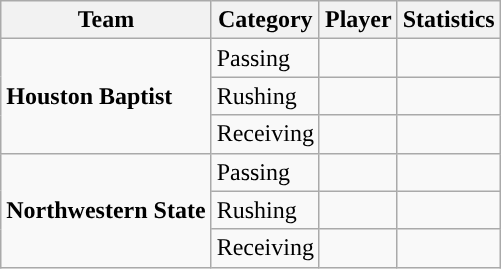<table class="wikitable" style="float: left;">
<tr>
<th>Team</th>
<th>Category</th>
<th>Player</th>
<th>Statistics</th>
</tr>
<tr>
<td rowspan=3><strong>Houston Baptist</strong></td>
<td>Passing</td>
<td> </td>
<td> </td>
</tr>
<tr>
<td>Rushing</td>
<td> </td>
<td> </td>
</tr>
<tr>
<td>Receiving</td>
<td> </td>
<td> </td>
</tr>
<tr>
<td rowspan=3><strong>Northwestern State</strong></td>
<td>Passing</td>
<td> </td>
<td> </td>
</tr>
<tr>
<td>Rushing</td>
<td> </td>
<td> </td>
</tr>
<tr>
<td>Receiving</td>
<td> </td>
<td> </td>
</tr>
</table>
